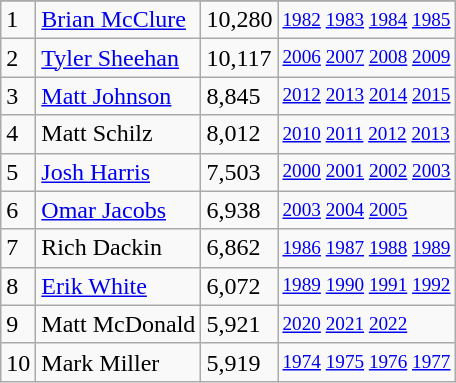<table class="wikitable">
<tr>
</tr>
<tr>
<td>1</td>
<td><a href='#'>Brian McClure</a></td>
<td>10,280</td>
<td style="font-size:80%;"><a href='#'>1982</a> <a href='#'>1983</a> <a href='#'>1984</a> <a href='#'>1985</a></td>
</tr>
<tr>
<td>2</td>
<td><a href='#'>Tyler Sheehan</a></td>
<td>10,117</td>
<td style="font-size:80%;"><a href='#'>2006</a> <a href='#'>2007</a> <a href='#'>2008</a> <a href='#'>2009</a></td>
</tr>
<tr>
<td>3</td>
<td><a href='#'>Matt Johnson</a></td>
<td>8,845</td>
<td style="font-size:80%;"><a href='#'>2012</a> <a href='#'>2013</a> <a href='#'>2014</a> <a href='#'>2015</a></td>
</tr>
<tr>
<td>4</td>
<td>Matt Schilz</td>
<td>8,012</td>
<td style="font-size:80%;"><a href='#'>2010</a> <a href='#'>2011</a> <a href='#'>2012</a> <a href='#'>2013</a></td>
</tr>
<tr>
<td>5</td>
<td><a href='#'>Josh Harris</a></td>
<td>7,503</td>
<td style="font-size:80%;"><a href='#'>2000</a> <a href='#'>2001</a> <a href='#'>2002</a> <a href='#'>2003</a></td>
</tr>
<tr>
<td>6</td>
<td><a href='#'>Omar Jacobs</a></td>
<td>6,938</td>
<td style="font-size:80%;"><a href='#'>2003</a> <a href='#'>2004</a> <a href='#'>2005</a></td>
</tr>
<tr>
<td>7</td>
<td>Rich Dackin</td>
<td>6,862</td>
<td style="font-size:80%;"><a href='#'>1986</a> <a href='#'>1987</a> <a href='#'>1988</a> <a href='#'>1989</a></td>
</tr>
<tr>
<td>8</td>
<td><a href='#'>Erik White</a></td>
<td>6,072</td>
<td style="font-size:80%;"><a href='#'>1989</a> <a href='#'>1990</a> <a href='#'>1991</a> <a href='#'>1992</a></td>
</tr>
<tr>
<td>9</td>
<td>Matt McDonald</td>
<td>5,921</td>
<td style="font-size:80%;"><a href='#'>2020</a> <a href='#'>2021</a> <a href='#'>2022</a></td>
</tr>
<tr>
<td>10</td>
<td>Mark Miller</td>
<td>5,919</td>
<td style="font-size:80%;"><a href='#'>1974</a> <a href='#'>1975</a> <a href='#'>1976</a> <a href='#'>1977</a></td>
</tr>
</table>
